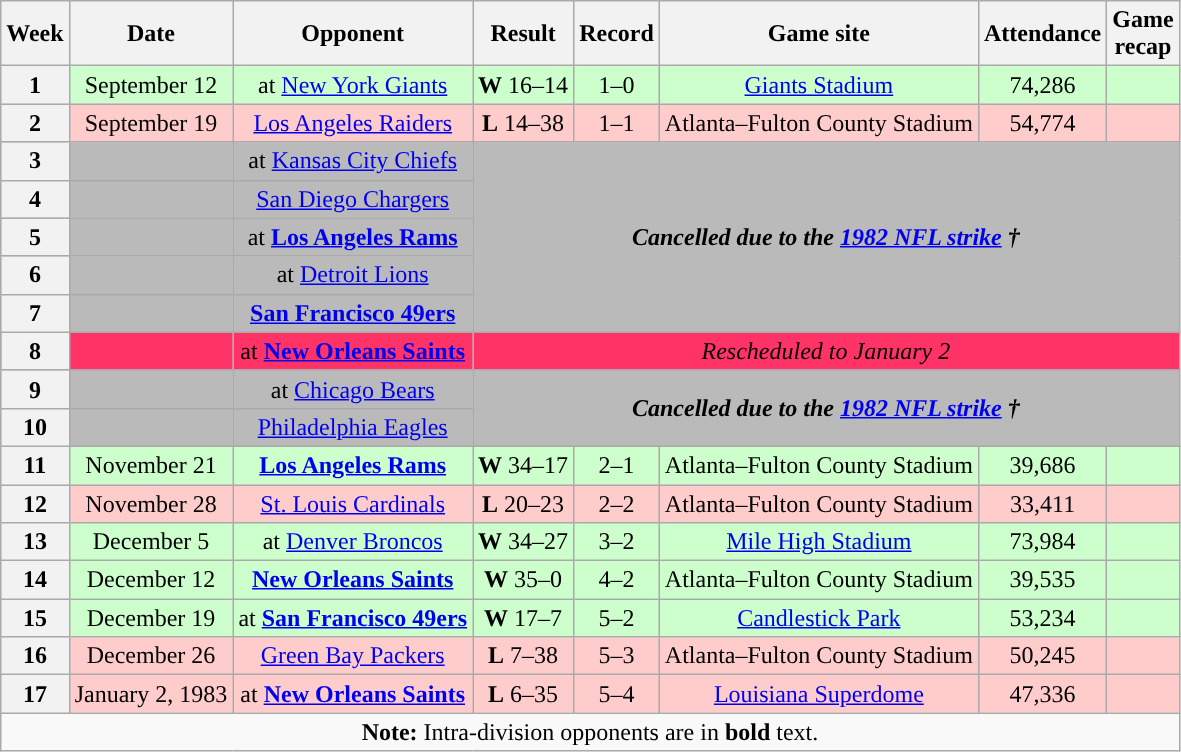<table class="wikitable" style="text-align:center">
<tr>
<th>Week</th>
<th>Date</th>
<th>Opponent</th>
<th>Result</th>
<th>Record</th>
<th>Game site</th>
<th>Attendance</th>
<th>Game<br>recap</th>
</tr>
<tr style="background:#cfc">
<th>1</th>
<td>September 12</td>
<td>at <a href='#'>New York Giants</a></td>
<td><strong>W</strong> 16–14</td>
<td>1–0</td>
<td><a href='#'>Giants Stadium</a></td>
<td>74,286</td>
<td></td>
</tr>
<tr style="background:#fcc">
<th>2</th>
<td>September 19</td>
<td><a href='#'>Los Angeles Raiders</a></td>
<td><strong>L</strong> 14–38</td>
<td>1–1</td>
<td>Atlanta–Fulton County Stadium</td>
<td>54,774</td>
<td></td>
</tr>
<tr style="background:#bababa">
<th>3</th>
<td></td>
<td>at <a href='#'>Kansas City Chiefs</a></td>
<td colspan="5" align="center"; rowspan="5"><strong><em>Cancelled due to the <a href='#'>1982 NFL strike</a> †</em></strong></td>
</tr>
<tr style="background:#bababa">
<th>4</th>
<td></td>
<td><a href='#'>San Diego Chargers</a></td>
</tr>
<tr style="background:#bababa">
<th>5</th>
<td></td>
<td>at <strong><a href='#'>Los Angeles Rams</a></strong></td>
</tr>
<tr style="background:#bababa">
<th>6</th>
<td></td>
<td>at <a href='#'>Detroit Lions</a></td>
</tr>
<tr style="background:#bababa">
<th>7</th>
<td></td>
<td><strong><a href='#'>San Francisco 49ers</a></strong></td>
</tr>
<tr style="background:#F36; text-align:center;">
<th>8</th>
<td></td>
<td>at <strong><a href='#'>New Orleans Saints</a></strong></td>
<td colspan="6" align="center"><em>Rescheduled to January 2</em></td>
</tr>
<tr style="background:#bababa">
<th>9</th>
<td></td>
<td>at <a href='#'>Chicago Bears</a></td>
<td colspan="5" align="center"; rowspan="2"><strong><em>Cancelled due to the <a href='#'>1982 NFL strike</a> †</em></strong></td>
</tr>
<tr style="background:#bababa">
<th>10</th>
<td></td>
<td><a href='#'>Philadelphia Eagles</a></td>
</tr>
<tr style="background:#cfc">
<th>11</th>
<td>November  21</td>
<td><strong><a href='#'>Los Angeles Rams</a></strong></td>
<td><strong>W</strong> 34–17</td>
<td>2–1</td>
<td>Atlanta–Fulton County Stadium</td>
<td>39,686</td>
<td></td>
</tr>
<tr style="background:#fcc">
<th>12</th>
<td>November 28</td>
<td><a href='#'>St. Louis Cardinals</a></td>
<td><strong>L</strong> 20–23</td>
<td>2–2</td>
<td>Atlanta–Fulton County Stadium</td>
<td>33,411</td>
<td></td>
</tr>
<tr style="background:#cfc">
<th>13</th>
<td>December 5</td>
<td>at <a href='#'>Denver Broncos</a></td>
<td><strong>W</strong> 34–27</td>
<td>3–2</td>
<td><a href='#'>Mile High Stadium</a></td>
<td>73,984</td>
<td></td>
</tr>
<tr style="background:#cfc">
<th>14</th>
<td>December 12</td>
<td><strong><a href='#'>New Orleans Saints</a></strong></td>
<td><strong>W</strong> 35–0</td>
<td>4–2</td>
<td>Atlanta–Fulton County Stadium</td>
<td>39,535</td>
<td></td>
</tr>
<tr style="background:#cfc">
<th>15</th>
<td>December 19</td>
<td>at <strong><a href='#'>San Francisco 49ers</a></strong></td>
<td><strong>W</strong> 17–7</td>
<td>5–2</td>
<td><a href='#'>Candlestick Park</a></td>
<td>53,234</td>
<td></td>
</tr>
<tr style="background:#fcc">
<th>16</th>
<td>December 26</td>
<td><a href='#'>Green Bay Packers</a></td>
<td><strong>L</strong> 7–38</td>
<td>5–3</td>
<td>Atlanta–Fulton County Stadium</td>
<td>50,245</td>
<td></td>
</tr>
<tr style="background:#fcc">
<th>17</th>
<td>January 2, 1983</td>
<td>at <strong><a href='#'>New Orleans Saints</a></strong></td>
<td><strong>L</strong> 6–35</td>
<td>5–4</td>
<td><a href='#'>Louisiana Superdome</a></td>
<td>47,336</td>
<td></td>
</tr>
<tr>
<td colspan="8"><strong>Note:</strong> Intra-division opponents are in <strong>bold</strong> text.</td>
</tr>
</table>
